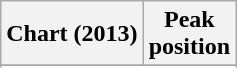<table class="wikitable">
<tr>
<th>Chart (2013)</th>
<th>Peak<br>position</th>
</tr>
<tr>
</tr>
<tr>
</tr>
</table>
